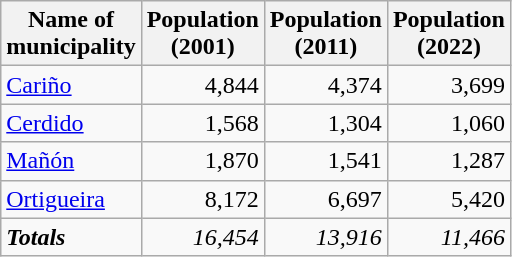<table class="wikitable sortable">
<tr>
<th>Name of<br>municipality</th>
<th>Population<br>(2001)</th>
<th>Population<br>(2011)</th>
<th>Population<br>(2022)</th>
</tr>
<tr>
<td><a href='#'>Cariño</a></td>
<td align="right">4,844</td>
<td align="right">4,374</td>
<td align="right">3,699</td>
</tr>
<tr>
<td><a href='#'>Cerdido</a></td>
<td align="right">1,568</td>
<td align="right">1,304</td>
<td align="right">1,060</td>
</tr>
<tr>
<td><a href='#'>Mañón</a></td>
<td align="right">1,870</td>
<td align="right">1,541</td>
<td align="right">1,287</td>
</tr>
<tr>
<td><a href='#'>Ortigueira</a></td>
<td align="right">8,172</td>
<td align="right">6,697</td>
<td align="right">5,420</td>
</tr>
<tr>
<td><strong><em>Totals</em></strong></td>
<td align="right"><em>16,454</em></td>
<td align="right"><em>13,916</em></td>
<td align="right"><em>11,466</em></td>
</tr>
</table>
